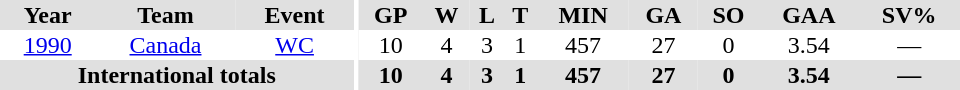<table border="0" cellpadding="1" cellspacing="0" ID="Table3" style="text-align:center; width:40em">
<tr ALIGN="center" bgcolor="#e0e0e0">
<th>Year</th>
<th>Team</th>
<th>Event</th>
<th rowspan="99" bgcolor="#ffffff"></th>
<th>GP</th>
<th>W</th>
<th>L</th>
<th>T</th>
<th>MIN</th>
<th>GA</th>
<th>SO</th>
<th>GAA</th>
<th>SV%</th>
</tr>
<tr>
<td><a href='#'>1990</a></td>
<td><a href='#'>Canada</a></td>
<td><a href='#'>WC</a></td>
<td>10</td>
<td>4</td>
<td>3</td>
<td>1</td>
<td>457</td>
<td>27</td>
<td>0</td>
<td>3.54</td>
<td>—</td>
</tr>
<tr bgcolor="#e0e0e0">
<th colspan=3>International totals</th>
<th>10</th>
<th>4</th>
<th>3</th>
<th>1</th>
<th>457</th>
<th>27</th>
<th>0</th>
<th>3.54</th>
<th>—</th>
</tr>
</table>
